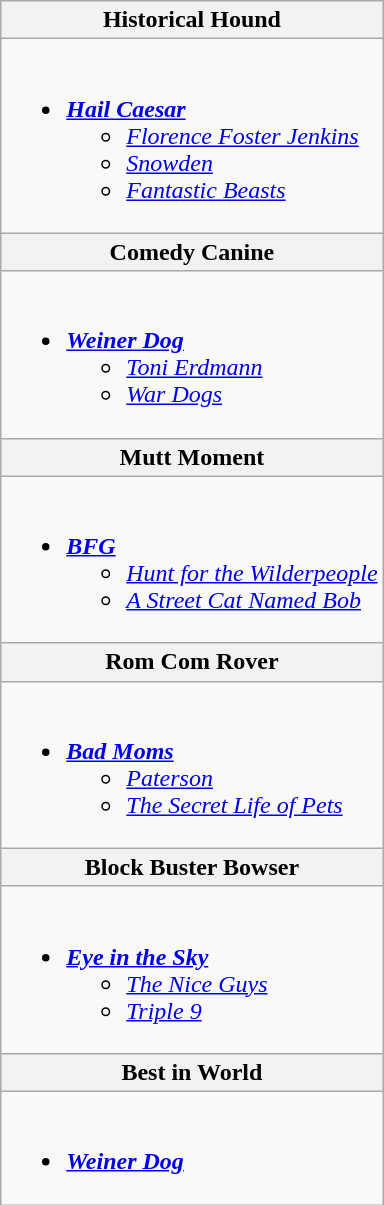<table class="wikitable">
<tr>
<th><strong>Historical Hound</strong></th>
</tr>
<tr>
<td><br><ul><li><strong><a href='#'><em>Hail Caesar</em></a></strong><ul><li><a href='#'><em>Florence Foster Jenkins</em></a></li><li><a href='#'><em>Snowden</em></a></li><li><a href='#'><em>Fantastic Beasts</em></a></li></ul></li></ul></td>
</tr>
<tr>
<th>Comedy Canine</th>
</tr>
<tr>
<td><br><ul><li><strong><a href='#'><em>Weiner Dog</em></a></strong><ul><li><em><a href='#'>Toni Erdmann</a></em></li><li><a href='#'><em>War Dogs</em></a></li></ul></li></ul></td>
</tr>
<tr>
<th>Mutt Moment</th>
</tr>
<tr>
<td><br><ul><li><strong><a href='#'><em>BFG</em></a></strong><ul><li><em><a href='#'>Hunt for the Wilderpeople</a></em></li><li><a href='#'><em>A Street Cat Named Bob</em></a></li></ul></li></ul></td>
</tr>
<tr>
<th>Rom Com Rover</th>
</tr>
<tr>
<td><br><ul><li><strong><em><a href='#'>Bad Moms</a></em></strong><ul><li><a href='#'><em>Paterson</em></a></li><li><em><a href='#'>The Secret Life of Pets</a></em></li></ul></li></ul></td>
</tr>
<tr>
<th>Block Buster Bowser</th>
</tr>
<tr>
<td><br><ul><li><strong><a href='#'><em>Eye in the Sky</em></a></strong><ul><li><em><a href='#'>The Nice Guys</a></em></li><li><em><a href='#'>Triple 9</a></em></li></ul></li></ul></td>
</tr>
<tr>
<th>Best in World</th>
</tr>
<tr>
<td><br><ul><li><strong><a href='#'><em>Weiner Dog</em></a></strong></li></ul></td>
</tr>
</table>
